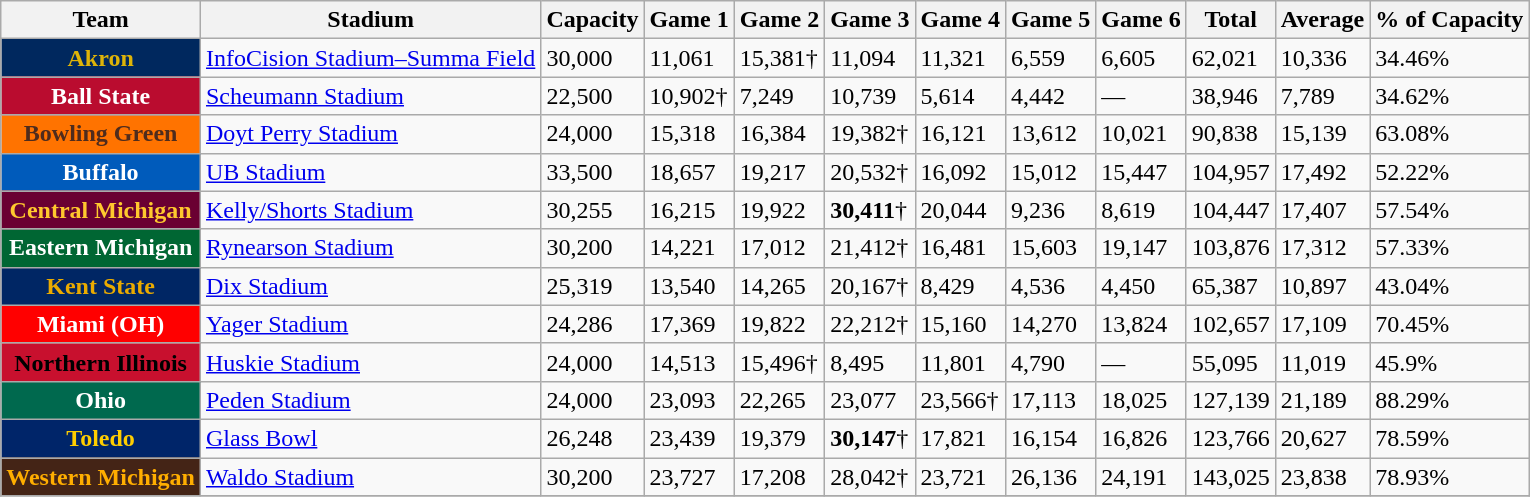<table class="wikitable sortable">
<tr>
<th>Team</th>
<th>Stadium</th>
<th>Capacity</th>
<th>Game 1</th>
<th>Game 2</th>
<th>Game 3</th>
<th>Game 4</th>
<th>Game 5</th>
<th>Game 6</th>
<th>Total</th>
<th>Average</th>
<th>% of Capacity</th>
</tr>
<tr>
<th style="background:#00285E; color:#DEB408;">Akron</th>
<td><a href='#'>InfoCision Stadium–Summa Field</a></td>
<td>30,000</td>
<td>11,061</td>
<td>15,381†</td>
<td>11,094</td>
<td>11,321</td>
<td>6,559</td>
<td>6,605</td>
<td>62,021</td>
<td>10,336</td>
<td>34.46%</td>
</tr>
<tr>
<th style="background:#BA0C2F; color:#FFFFFF;">Ball State</th>
<td><a href='#'>Scheumann Stadium</a></td>
<td>22,500</td>
<td>10,902†</td>
<td>7,249</td>
<td>10,739</td>
<td>5,614</td>
<td>4,442</td>
<td>—</td>
<td>38,946</td>
<td>7,789</td>
<td>34.62%</td>
</tr>
<tr>
<th style="background:#FF7300; color:#4F2C1D;">Bowling Green</th>
<td><a href='#'>Doyt Perry Stadium</a></td>
<td>24,000</td>
<td>15,318</td>
<td>16,384</td>
<td>19,382†</td>
<td>16,121</td>
<td>13,612</td>
<td>10,021</td>
<td>90,838</td>
<td>15,139</td>
<td>63.08%</td>
</tr>
<tr>
<th style="background:#005BBB; color:#FFFFFF;">Buffalo</th>
<td><a href='#'>UB Stadium</a></td>
<td>33,500</td>
<td>18,657</td>
<td>19,217</td>
<td>20,532†</td>
<td>16,092</td>
<td>15,012</td>
<td>15,447</td>
<td>104,957</td>
<td>17,492</td>
<td>52.22%</td>
</tr>
<tr>
<th style="background:#6a0032; color:#ffc82e;">Central Michigan</th>
<td><a href='#'>Kelly/Shorts Stadium</a></td>
<td>30,255</td>
<td>16,215</td>
<td>19,922</td>
<td><strong>30,411</strong>†</td>
<td>20,044</td>
<td>9,236</td>
<td>8,619</td>
<td>104,447</td>
<td>17,407</td>
<td>57.54%</td>
</tr>
<tr>
<th style="background:#006633; color:white;">Eastern Michigan</th>
<td><a href='#'>Rynearson Stadium</a></td>
<td>30,200</td>
<td>14,221</td>
<td>17,012</td>
<td>21,412†</td>
<td>16,481</td>
<td>15,603</td>
<td>19,147</td>
<td>103,876</td>
<td>17,312</td>
<td>57.33%</td>
</tr>
<tr>
<th style="background:#002664; color:#EAAB00;">Kent State</th>
<td><a href='#'>Dix Stadium</a></td>
<td>25,319</td>
<td>13,540</td>
<td>14,265</td>
<td>20,167†</td>
<td>8,429</td>
<td>4,536</td>
<td>4,450</td>
<td>65,387</td>
<td>10,897</td>
<td>43.04%</td>
</tr>
<tr>
<th style="background:Red; color:white;">Miami (OH)</th>
<td><a href='#'>Yager Stadium</a></td>
<td>24,286</td>
<td>17,369</td>
<td>19,822</td>
<td>22,212†</td>
<td>15,160</td>
<td>14,270</td>
<td>13,824</td>
<td>102,657</td>
<td>17,109</td>
<td>70.45%</td>
</tr>
<tr>
<th style="background:#C8102E; color:#000000;">Northern Illinois</th>
<td><a href='#'>Huskie Stadium</a></td>
<td>24,000</td>
<td>14,513</td>
<td>15,496†</td>
<td>8,495</td>
<td>11,801</td>
<td>4,790</td>
<td>—</td>
<td>55,095</td>
<td>11,019</td>
<td>45.9%</td>
</tr>
<tr>
<th style="background:#00694E; color:white;">Ohio</th>
<td><a href='#'>Peden Stadium</a></td>
<td>24,000</td>
<td>23,093</td>
<td>22,265</td>
<td>23,077</td>
<td>23,566†</td>
<td>17,113</td>
<td>18,025</td>
<td>127,139</td>
<td>21,189</td>
<td>88.29%</td>
</tr>
<tr>
<th style="background:#002569; color:#FFCE00;">Toledo</th>
<td><a href='#'>Glass Bowl</a></td>
<td>26,248</td>
<td>23,439</td>
<td>19,379</td>
<td><strong>30,147</strong>†</td>
<td>17,821</td>
<td>16,154</td>
<td>16,826</td>
<td>123,766</td>
<td>20,627</td>
<td>78.59%</td>
</tr>
<tr>
<th style="background:#442416; color:#FFAE00;">Western Michigan</th>
<td><a href='#'>Waldo Stadium</a></td>
<td>30,200</td>
<td>23,727</td>
<td>17,208</td>
<td>28,042†</td>
<td>23,721</td>
<td>26,136</td>
<td>24,191</td>
<td>143,025</td>
<td>23,838</td>
<td>78.93%</td>
</tr>
<tr>
</tr>
</table>
